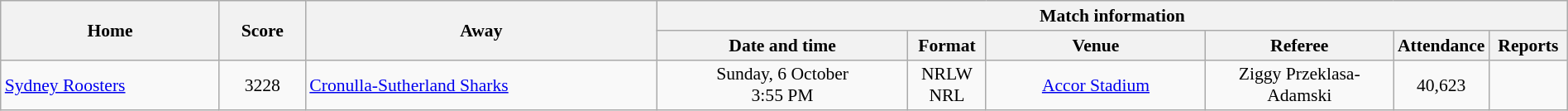<table class="wikitable" width="100%" style="border-collapse:collapse; font-size:90%; text-align:center;">
<tr>
<th rowspan="2">Home</th>
<th rowspan="2" text-align:center;>Score</th>
<th rowspan="2">Away</th>
<th colspan="7">Match information</th>
</tr>
<tr>
<th width="16%">Date and time</th>
<th width="5%">Format</th>
<th width="14%">Venue</th>
<th width="12%">Referee</th>
<th width="5%">Attendance</th>
<th width="5%">Reports</th>
</tr>
<tr>
<td align="left"> <a href='#'>Sydney Roosters</a></td>
<td>3228</td>
<td align="left"> <a href='#'>Cronulla-Sutherland Sharks</a></td>
<td>Sunday, 6 October<br> 3:55 PM</td>
<td>NRLW<br>NRL</td>
<td><a href='#'>Accor Stadium</a></td>
<td>Ziggy Przeklasa-Adamski</td>
<td>40,623</td>
<td></td>
</tr>
</table>
